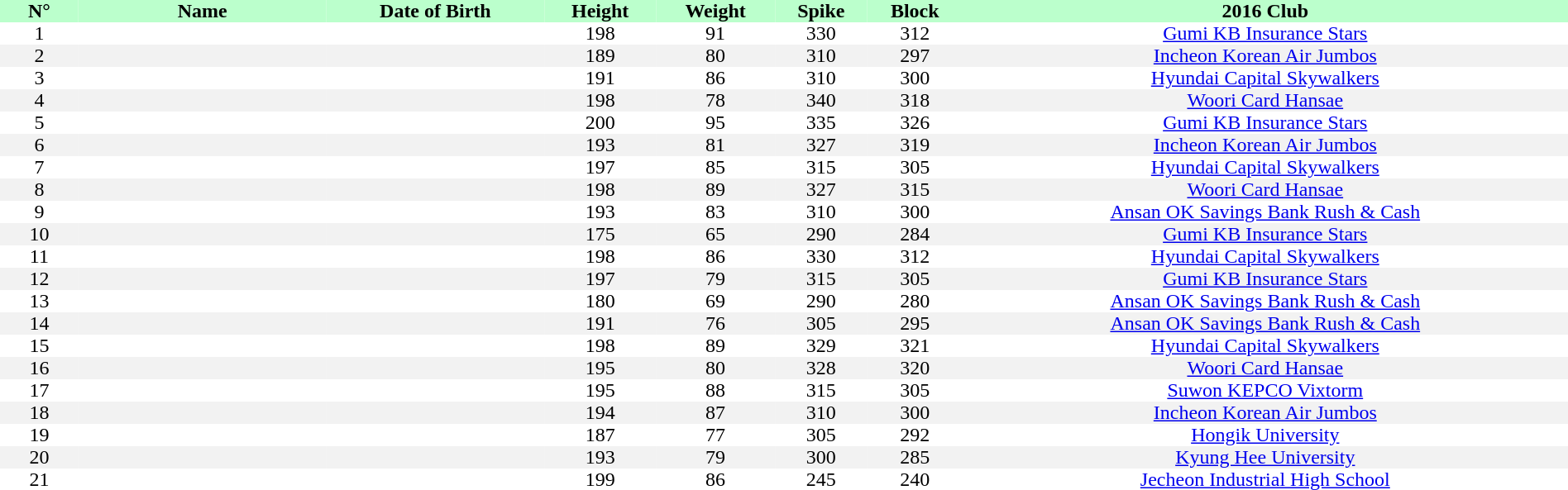<table style="text-align:center; border:none;" cellpadding=0 cellspacing=0 width=100%>
<tr style="background: #bbffcc;">
<th width="5%">N°</th>
<th width=200px>Name</th>
<th>Date of Birth</th>
<th>Height</th>
<th>Weight</th>
<th>Spike</th>
<th>Block</th>
<th>2016 Club</th>
</tr>
<tr>
<td>1</td>
<td></td>
<td></td>
<td>198</td>
<td>91</td>
<td>330</td>
<td>312</td>
<td><a href='#'>Gumi KB Insurance Stars</a></td>
</tr>
<tr bgcolor="#f2f2f2">
<td>2</td>
<td></td>
<td></td>
<td>189</td>
<td>80</td>
<td>310</td>
<td>297</td>
<td><a href='#'>Incheon Korean Air Jumbos</a></td>
</tr>
<tr>
<td>3</td>
<td></td>
<td></td>
<td>191</td>
<td>86</td>
<td>310</td>
<td>300</td>
<td><a href='#'>Hyundai Capital Skywalkers</a></td>
</tr>
<tr bgcolor="#f2f2f2">
<td>4</td>
<td></td>
<td></td>
<td>198</td>
<td>78</td>
<td>340</td>
<td>318</td>
<td><a href='#'>Woori Card Hansae</a></td>
</tr>
<tr>
<td>5</td>
<td></td>
<td></td>
<td>200</td>
<td>95</td>
<td>335</td>
<td>326</td>
<td><a href='#'>Gumi KB Insurance Stars</a></td>
</tr>
<tr bgcolor="#f2f2f2">
<td>6</td>
<td></td>
<td></td>
<td>193</td>
<td>81</td>
<td>327</td>
<td>319</td>
<td><a href='#'>Incheon Korean Air Jumbos</a></td>
</tr>
<tr>
<td>7</td>
<td></td>
<td></td>
<td>197</td>
<td>85</td>
<td>315</td>
<td>305</td>
<td><a href='#'>Hyundai Capital Skywalkers</a></td>
</tr>
<tr bgcolor="#f2f2f2">
<td>8</td>
<td></td>
<td></td>
<td>198</td>
<td>89</td>
<td>327</td>
<td>315</td>
<td><a href='#'>Woori Card Hansae</a></td>
</tr>
<tr>
<td>9</td>
<td></td>
<td></td>
<td>193</td>
<td>83</td>
<td>310</td>
<td>300</td>
<td><a href='#'>Ansan OK Savings Bank Rush & Cash</a></td>
</tr>
<tr bgcolor="#f2f2f2">
<td>10</td>
<td></td>
<td></td>
<td>175</td>
<td>65</td>
<td>290</td>
<td>284</td>
<td><a href='#'>Gumi KB Insurance Stars</a></td>
</tr>
<tr>
<td>11</td>
<td></td>
<td></td>
<td>198</td>
<td>86</td>
<td>330</td>
<td>312</td>
<td><a href='#'>Hyundai Capital Skywalkers</a></td>
</tr>
<tr bgcolor="#f2f2f2">
<td>12</td>
<td></td>
<td></td>
<td>197</td>
<td>79</td>
<td>315</td>
<td>305</td>
<td><a href='#'>Gumi KB Insurance Stars</a></td>
</tr>
<tr>
<td>13</td>
<td></td>
<td></td>
<td>180</td>
<td>69</td>
<td>290</td>
<td>280</td>
<td><a href='#'>Ansan OK Savings Bank Rush & Cash</a></td>
</tr>
<tr bgcolor="#f2f2f2">
<td>14</td>
<td></td>
<td></td>
<td>191</td>
<td>76</td>
<td>305</td>
<td>295</td>
<td><a href='#'>Ansan OK Savings Bank Rush & Cash</a></td>
</tr>
<tr>
<td>15</td>
<td></td>
<td></td>
<td>198</td>
<td>89</td>
<td>329</td>
<td>321</td>
<td><a href='#'>Hyundai Capital Skywalkers</a></td>
</tr>
<tr bgcolor="#f2f2f2">
<td>16</td>
<td></td>
<td></td>
<td>195</td>
<td>80</td>
<td>328</td>
<td>320</td>
<td><a href='#'>Woori Card Hansae</a></td>
</tr>
<tr>
<td>17</td>
<td></td>
<td></td>
<td>195</td>
<td>88</td>
<td>315</td>
<td>305</td>
<td><a href='#'>Suwon KEPCO Vixtorm</a></td>
</tr>
<tr bgcolor="#f2f2f2">
<td>18</td>
<td></td>
<td></td>
<td>194</td>
<td>87</td>
<td>310</td>
<td>300</td>
<td><a href='#'>Incheon Korean Air Jumbos</a></td>
</tr>
<tr>
<td>19</td>
<td></td>
<td></td>
<td>187</td>
<td>77</td>
<td>305</td>
<td>292</td>
<td><a href='#'>Hongik University</a></td>
</tr>
<tr bgcolor="#f2f2f2">
<td>20</td>
<td></td>
<td></td>
<td>193</td>
<td>79</td>
<td>300</td>
<td>285</td>
<td><a href='#'>Kyung Hee University</a></td>
</tr>
<tr>
<td>21</td>
<td></td>
<td></td>
<td>199</td>
<td>86</td>
<td>245</td>
<td>240</td>
<td><a href='#'>Jecheon Industrial High School</a></td>
</tr>
</table>
